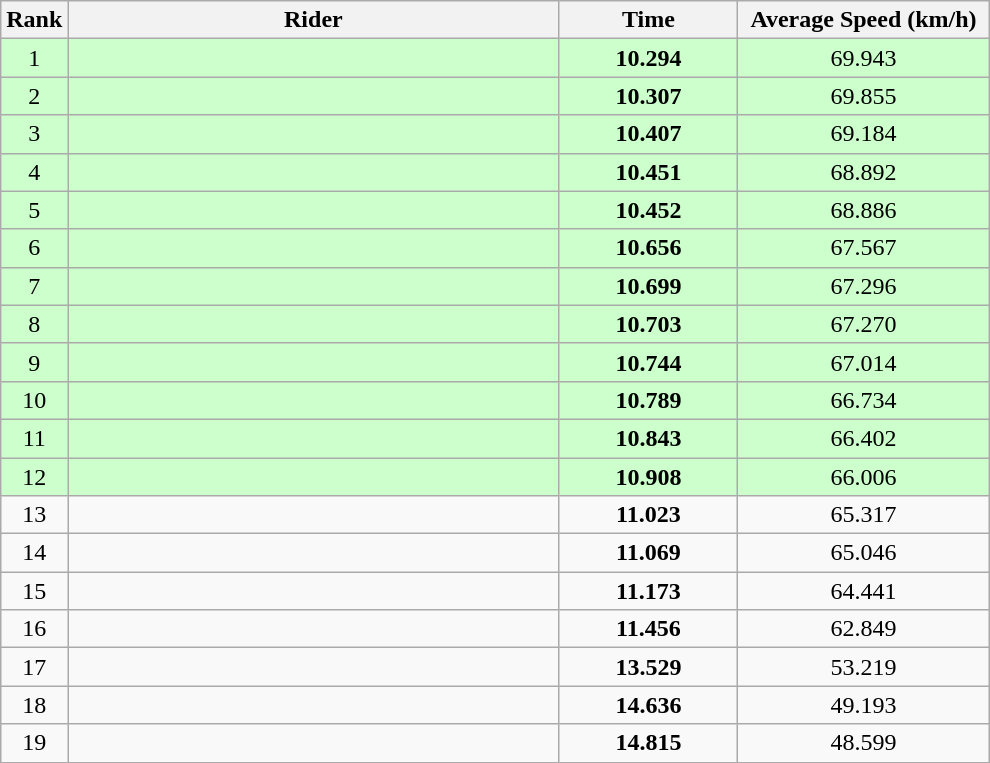<table class="wikitable" style="text-align:center;">
<tr>
<th>Rank</th>
<th style="width:20em;">Rider</th>
<th style="width:7em;">Time</th>
<th style="width:10em;">Average Speed (km/h)</th>
</tr>
<tr bgcolor=ccffcc>
<td>1</td>
<td align=left></td>
<td><strong>10.294</strong></td>
<td>69.943</td>
</tr>
<tr bgcolor=ccffcc>
<td>2</td>
<td align=left></td>
<td><strong>10.307</strong></td>
<td>69.855</td>
</tr>
<tr bgcolor=ccffcc>
<td>3</td>
<td align=left></td>
<td><strong>10.407</strong></td>
<td>69.184</td>
</tr>
<tr bgcolor=ccffcc>
<td>4</td>
<td align=left></td>
<td><strong>10.451</strong></td>
<td>68.892</td>
</tr>
<tr bgcolor=ccffcc>
<td>5</td>
<td align=left></td>
<td><strong>10.452</strong></td>
<td>68.886</td>
</tr>
<tr bgcolor=ccffcc>
<td>6</td>
<td align=left></td>
<td><strong>10.656</strong></td>
<td>67.567</td>
</tr>
<tr bgcolor=ccffcc>
<td>7</td>
<td align=left></td>
<td><strong>10.699</strong></td>
<td>67.296</td>
</tr>
<tr bgcolor=ccffcc>
<td>8</td>
<td align=left></td>
<td><strong>10.703</strong></td>
<td>67.270</td>
</tr>
<tr bgcolor=ccffcc>
<td>9</td>
<td align=left></td>
<td><strong>10.744</strong></td>
<td>67.014</td>
</tr>
<tr bgcolor=ccffcc>
<td>10</td>
<td align=left></td>
<td><strong>10.789</strong></td>
<td>66.734</td>
</tr>
<tr bgcolor=ccffcc>
<td>11</td>
<td align=left></td>
<td><strong>10.843</strong></td>
<td>66.402</td>
</tr>
<tr bgcolor=ccffcc>
<td>12</td>
<td align=left></td>
<td><strong>10.908</strong></td>
<td>66.006</td>
</tr>
<tr>
<td>13</td>
<td align=left></td>
<td><strong>11.023</strong></td>
<td>65.317</td>
</tr>
<tr>
<td>14</td>
<td align=left></td>
<td><strong>11.069</strong></td>
<td>65.046</td>
</tr>
<tr>
<td>15</td>
<td align=left></td>
<td><strong>11.173</strong></td>
<td>64.441</td>
</tr>
<tr>
<td>16</td>
<td align=left></td>
<td><strong>11.456</strong></td>
<td>62.849</td>
</tr>
<tr>
<td>17</td>
<td align=left></td>
<td><strong>13.529</strong></td>
<td>53.219</td>
</tr>
<tr>
<td>18</td>
<td align=left></td>
<td><strong>14.636</strong></td>
<td>49.193</td>
</tr>
<tr>
<td>19</td>
<td align=left></td>
<td><strong>14.815</strong></td>
<td>48.599</td>
</tr>
</table>
